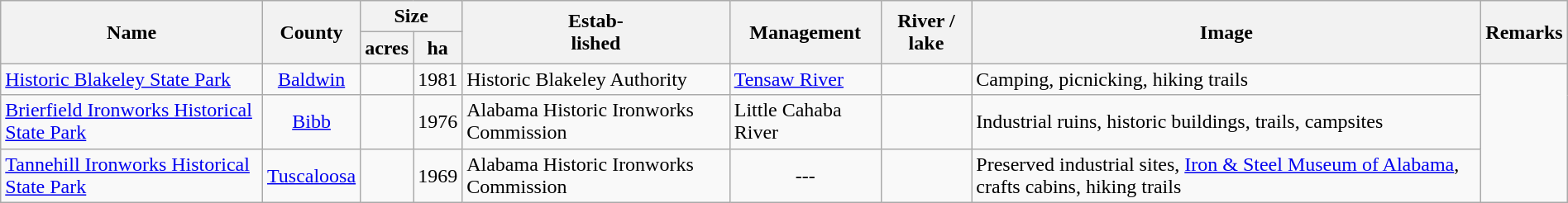<table class="wikitable sortable" style="width:100%">
<tr>
<th style="width:*;" rowspan=2>Name</th>
<th style="width:*;" rowspan=2>County</th>
<th style="width:*;" colspan=2>Size</th>
<th style="width:*;" rowspan=2>Estab-<br> lished</th>
<th style="width:*;" rowspan=2>Management</th>
<th style="width:*;" rowspan=2>River / lake</th>
<th style="width:*;" class="unsortable" rowspan=2>Image</th>
<th style="width:*;" class="unsortable" rowspan=2>Remarks</th>
</tr>
<tr>
<th>acres</th>
<th>ha</th>
</tr>
<tr>
<td><a href='#'>Historic Blakeley State Park</a></td>
<td align=center><a href='#'>Baldwin</a></td>
<td></td>
<td align=center>1981</td>
<td>Historic Blakeley Authority</td>
<td><a href='#'>Tensaw River</a></td>
<td></td>
<td>Camping, picnicking, hiking trails</td>
</tr>
<tr>
<td><a href='#'>Brierfield Ironworks Historical State Park</a></td>
<td align=center><a href='#'>Bibb</a></td>
<td></td>
<td align=center>1976</td>
<td>Alabama Historic Ironworks Commission</td>
<td>Little Cahaba River</td>
<td></td>
<td>Industrial ruins, historic buildings, trails, campsites</td>
</tr>
<tr>
<td><a href='#'>Tannehill Ironworks Historical State Park</a></td>
<td align=center><a href='#'>Tuscaloosa</a></td>
<td></td>
<td align=center>1969</td>
<td>Alabama Historic Ironworks Commission</td>
<td align=center>---</td>
<td></td>
<td>Preserved industrial sites, <a href='#'>Iron & Steel Museum of Alabama</a>, crafts cabins, hiking trails</td>
</tr>
</table>
